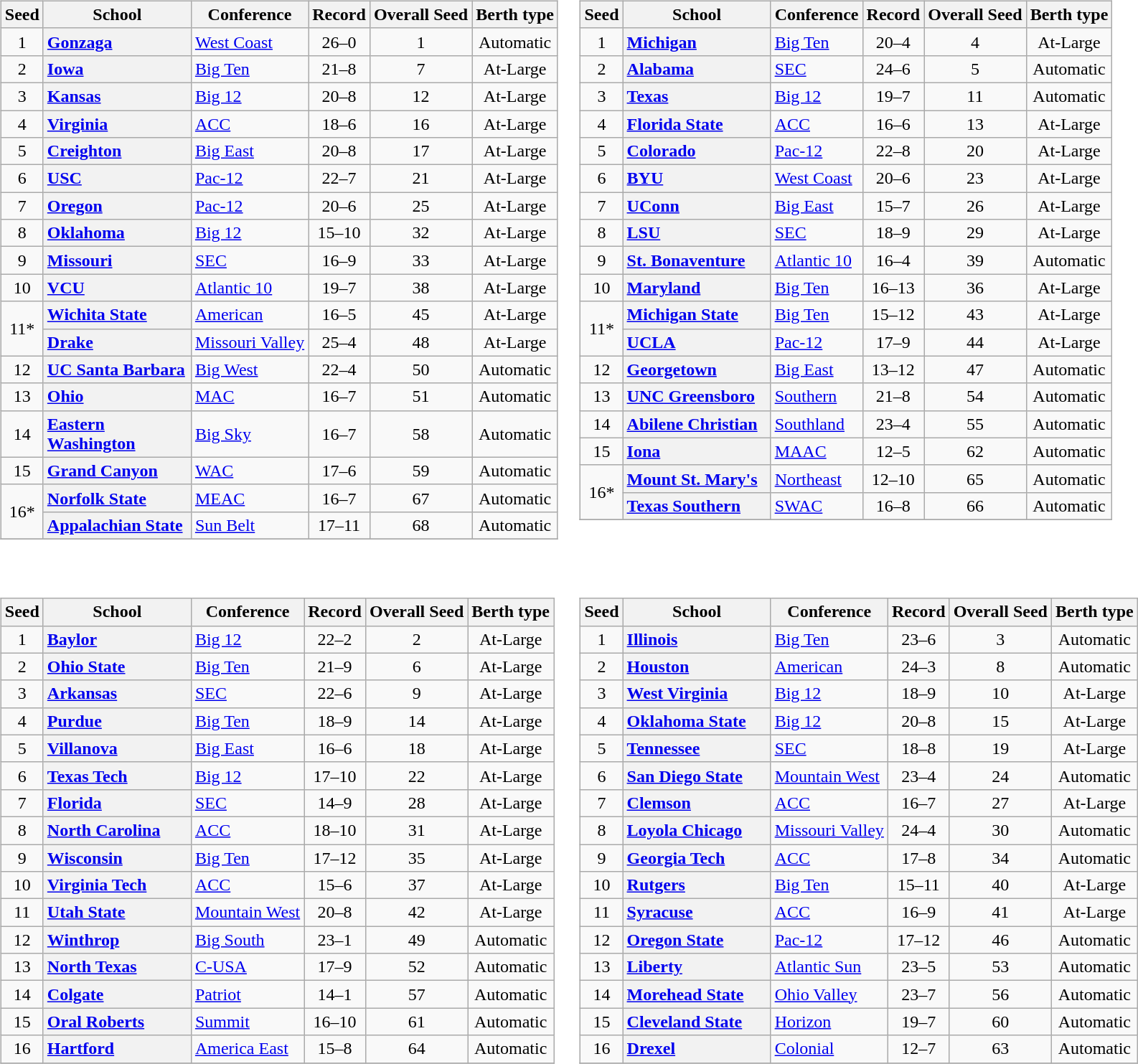<table>
<tr>
<td valign=top><br><table class="wikitable sortable plainrowheaders">
<tr>
<th scope="col">Seed</th>
<th scope="col" style="width: 130px;">School</th>
<th scope="col">Conference</th>
<th scope="col">Record</th>
<th scope="col">Overall Seed</th>
<th scope="col">Berth type</th>
</tr>
<tr>
<td align=center>1</td>
<th scope="row" style="text-align:left"><a href='#'>Gonzaga</a></th>
<td><a href='#'>West Coast</a></td>
<td align=center>26–0</td>
<td align=center>1</td>
<td align=center>Automatic</td>
</tr>
<tr>
<td align=center>2</td>
<th scope="row" style="text-align:left"><a href='#'>Iowa</a></th>
<td><a href='#'>Big Ten</a></td>
<td align=center>21–8</td>
<td align=center>7</td>
<td align=center>At-Large</td>
</tr>
<tr>
<td align=center>3</td>
<th scope="row" style="text-align:left"><a href='#'>Kansas</a></th>
<td><a href='#'>Big 12</a></td>
<td align=center>20–8</td>
<td align=center>12</td>
<td align=center>At-Large</td>
</tr>
<tr>
<td align=center>4</td>
<th scope="row" style="text-align:left"><a href='#'>Virginia</a></th>
<td><a href='#'>ACC</a></td>
<td align=center>18–6</td>
<td align=center>16</td>
<td align=center>At-Large</td>
</tr>
<tr>
<td align=center>5</td>
<th scope="row" style="text-align:left"><a href='#'>Creighton</a></th>
<td><a href='#'>Big East</a></td>
<td align=center>20–8</td>
<td align=center>17</td>
<td align=center>At-Large</td>
</tr>
<tr>
<td align=center>6</td>
<th scope="row" style="text-align:left"><a href='#'>USC</a></th>
<td><a href='#'>Pac-12</a></td>
<td align=center>22–7</td>
<td align=center>21</td>
<td align=center>At-Large</td>
</tr>
<tr>
<td align=center>7</td>
<th scope="row" style="text-align:left"><a href='#'>Oregon</a></th>
<td><a href='#'>Pac-12</a></td>
<td align=center>20–6</td>
<td align=center>25</td>
<td align=center>At-Large</td>
</tr>
<tr>
<td align=center>8</td>
<th scope="row" style="text-align:left"><a href='#'>Oklahoma</a></th>
<td><a href='#'>Big 12</a></td>
<td align=center>15–10</td>
<td align=center>32</td>
<td align=center>At-Large</td>
</tr>
<tr>
<td align=center>9</td>
<th scope="row" style="text-align:left"><a href='#'>Missouri</a></th>
<td><a href='#'>SEC</a></td>
<td align=center>16–9</td>
<td align=center>33</td>
<td align=center>At-Large</td>
</tr>
<tr>
<td align=center>10</td>
<th scope="row" style="text-align:left"><a href='#'>VCU</a></th>
<td><a href='#'>Atlantic 10</a></td>
<td align=center>19–7</td>
<td align=center>38</td>
<td align=center>At-Large</td>
</tr>
<tr>
<td rowspan=2 align=center>11*</td>
<th scope="row" style="text-align:left"><a href='#'>Wichita State</a></th>
<td><a href='#'>American</a></td>
<td align=center>16–5</td>
<td align=center>45</td>
<td align=center>At-Large</td>
</tr>
<tr>
<th scope="row" style="text-align:left"><a href='#'>Drake</a></th>
<td><a href='#'>Missouri Valley</a></td>
<td align=center>25–4</td>
<td align=center>48</td>
<td align=center>At-Large</td>
</tr>
<tr>
<td align=center>12</td>
<th scope="row" style="text-align:left"><a href='#'>UC Santa Barbara</a></th>
<td><a href='#'>Big West</a></td>
<td align=center>22–4</td>
<td align=center>50</td>
<td align=center>Automatic</td>
</tr>
<tr>
<td align=center>13</td>
<th scope="row" style="text-align:left"><a href='#'>Ohio</a></th>
<td><a href='#'>MAC</a></td>
<td align=center>16–7</td>
<td align=center>51</td>
<td align=center>Automatic</td>
</tr>
<tr>
<td align=center>14</td>
<th scope="row" style="text-align:left"><a href='#'>Eastern Washington</a></th>
<td><a href='#'>Big Sky</a></td>
<td align=center>16–7</td>
<td align=center>58</td>
<td align=center>Automatic</td>
</tr>
<tr>
<td align=center>15</td>
<th scope="row" style="text-align:left"><a href='#'>Grand Canyon</a></th>
<td><a href='#'>WAC</a></td>
<td align=center>17–6</td>
<td align=center>59</td>
<td align=center>Automatic</td>
</tr>
<tr>
<td rowspan=2 align=center>16*</td>
<th scope="row" style="text-align:left"><a href='#'>Norfolk State</a></th>
<td><a href='#'>MEAC</a></td>
<td align=center>16–7</td>
<td align=center>67</td>
<td align=center>Automatic</td>
</tr>
<tr>
<th scope="row" style="text-align:left"><a href='#'>Appalachian State</a></th>
<td><a href='#'>Sun Belt</a></td>
<td align=center>17–11</td>
<td align=center>68</td>
<td align=center>Automatic</td>
</tr>
<tr>
</tr>
</table>
</td>
<td valign=top><br><table class="wikitable sortable plainrowheaders">
<tr>
<th scope="col">Seed</th>
<th scope="col" style="width: 130px;">School</th>
<th scope="col">Conference</th>
<th scope="col">Record</th>
<th scope="col">Overall Seed</th>
<th scope="col">Berth type</th>
</tr>
<tr>
<td align=center>1</td>
<th scope="row" style="text-align:left"><a href='#'>Michigan</a></th>
<td><a href='#'>Big Ten</a></td>
<td align=center>20–4</td>
<td align=center>4</td>
<td align=center>At-Large</td>
</tr>
<tr>
<td align=center>2</td>
<th scope="row" style="text-align:left"><a href='#'>Alabama</a></th>
<td><a href='#'>SEC</a></td>
<td align=center>24–6</td>
<td align=center>5</td>
<td align=center>Automatic</td>
</tr>
<tr>
<td align=center>3</td>
<th scope="row" style="text-align:left"><a href='#'>Texas</a></th>
<td><a href='#'>Big 12</a></td>
<td align=center>19–7</td>
<td align=center>11</td>
<td align=center>Automatic</td>
</tr>
<tr>
<td align=center>4</td>
<th scope="row" style="text-align:left"><a href='#'>Florida State</a></th>
<td><a href='#'>ACC</a></td>
<td align=center>16–6</td>
<td align=center>13</td>
<td align=center>At-Large</td>
</tr>
<tr>
<td align=center>5</td>
<th scope="row" style="text-align:left"><a href='#'>Colorado</a></th>
<td><a href='#'>Pac-12</a></td>
<td align=center>22–8</td>
<td align=center>20</td>
<td align=center>At-Large</td>
</tr>
<tr>
<td align=center>6</td>
<th scope="row" style="text-align:left"><a href='#'>BYU</a></th>
<td><a href='#'>West Coast</a></td>
<td align=center>20–6</td>
<td align=center>23</td>
<td align=center>At-Large</td>
</tr>
<tr>
<td align=center>7</td>
<th scope="row" style="text-align:left"><a href='#'>UConn</a></th>
<td><a href='#'>Big East</a></td>
<td align=center>15–7</td>
<td align=center>26</td>
<td align=center>At-Large</td>
</tr>
<tr>
<td align=center>8</td>
<th scope="row" style="text-align:left"><a href='#'>LSU</a></th>
<td><a href='#'>SEC</a></td>
<td align=center>18–9</td>
<td align=center>29</td>
<td align=center>At-Large</td>
</tr>
<tr>
<td align=center>9</td>
<th scope="row" style="text-align:left"><a href='#'>St. Bonaventure</a></th>
<td><a href='#'>Atlantic 10</a></td>
<td align=center>16–4</td>
<td align=center>39</td>
<td align=center>Automatic</td>
</tr>
<tr>
<td align=center>10</td>
<th scope="row" style="text-align:left"><a href='#'>Maryland</a></th>
<td><a href='#'>Big Ten</a></td>
<td align=center>16–13</td>
<td align=center>36</td>
<td align=center>At-Large</td>
</tr>
<tr>
<td rowspan=2 align=center>11*</td>
<th scope="row" style="text-align:left"><a href='#'>Michigan State</a></th>
<td><a href='#'>Big Ten</a></td>
<td align=center>15–12</td>
<td align=center>43</td>
<td align=center>At-Large</td>
</tr>
<tr>
<th scope="row" style="text-align:left"><a href='#'>UCLA</a></th>
<td><a href='#'>Pac-12</a></td>
<td align=center>17–9</td>
<td align=center>44</td>
<td align=center>At-Large</td>
</tr>
<tr>
<td align=center>12</td>
<th scope="row" style="text-align:left"><a href='#'>Georgetown</a></th>
<td><a href='#'>Big East</a></td>
<td align=center>13–12</td>
<td align=center>47</td>
<td align=center>Automatic</td>
</tr>
<tr>
<td align=center>13</td>
<th scope="row" style="text-align:left"><a href='#'>UNC Greensboro</a></th>
<td><a href='#'>Southern</a></td>
<td align=center>21–8</td>
<td align=center>54</td>
<td align=center>Automatic</td>
</tr>
<tr>
<td align=center>14</td>
<th scope="row" style="text-align:left"><a href='#'>Abilene Christian</a></th>
<td><a href='#'>Southland</a></td>
<td align=center>23–4</td>
<td align=center>55</td>
<td align=center>Automatic</td>
</tr>
<tr>
<td align=center>15</td>
<th scope="row" style="text-align:left"><a href='#'>Iona</a></th>
<td><a href='#'>MAAC</a></td>
<td align=center>12–5</td>
<td align=center>62</td>
<td align=center>Automatic</td>
</tr>
<tr>
<td rowspan=2 align=center>16*</td>
<th scope="row" style="text-align:left"><a href='#'>Mount St. Mary's</a></th>
<td><a href='#'>Northeast</a></td>
<td align=center>12–10</td>
<td align=center>65</td>
<td align=center>Automatic</td>
</tr>
<tr>
<th scope="row" style="text-align:left"><a href='#'>Texas Southern</a></th>
<td><a href='#'>SWAC</a></td>
<td align=center>16–8</td>
<td align=center>66</td>
<td align=center>Automatic</td>
</tr>
<tr>
</tr>
</table>
</td>
</tr>
<tr>
<td valign=top><br><table class="wikitable sortable plainrowheaders">
<tr>
<th scope="col">Seed</th>
<th scope="col" style="width: 130px;">School</th>
<th scope="col">Conference</th>
<th scope="col">Record</th>
<th scope="col">Overall Seed</th>
<th scope="col">Berth type</th>
</tr>
<tr>
<td align=center>1</td>
<th scope="row" style="text-align:left"><a href='#'>Baylor</a></th>
<td><a href='#'>Big 12</a></td>
<td align=center>22–2</td>
<td align=center>2</td>
<td align=center>At-Large</td>
</tr>
<tr>
<td align=center>2</td>
<th scope="row" style="text-align:left"><a href='#'>Ohio State</a></th>
<td><a href='#'>Big Ten</a></td>
<td align=center>21–9</td>
<td align=center>6</td>
<td align=center>At-Large</td>
</tr>
<tr>
<td align=center>3</td>
<th scope="row" style="text-align:left"><a href='#'>Arkansas</a></th>
<td><a href='#'>SEC</a></td>
<td align=center>22–6</td>
<td align=center>9</td>
<td align=center>At-Large</td>
</tr>
<tr>
<td align=center>4</td>
<th scope="row" style="text-align:left"><a href='#'>Purdue</a></th>
<td><a href='#'>Big Ten</a></td>
<td align=center>18–9</td>
<td align=center>14</td>
<td align=center>At-Large</td>
</tr>
<tr>
<td align=center>5</td>
<th scope="row" style="text-align:left"><a href='#'>Villanova</a></th>
<td><a href='#'>Big East</a></td>
<td align=center>16–6</td>
<td align=center>18</td>
<td align=center>At-Large</td>
</tr>
<tr>
<td align=center>6</td>
<th scope="row" style="text-align:left"><a href='#'>Texas Tech</a></th>
<td><a href='#'>Big 12</a></td>
<td align=center>17–10</td>
<td align=center>22</td>
<td align=center>At-Large</td>
</tr>
<tr>
<td align=center>7</td>
<th scope="row" style="text-align:left"><a href='#'>Florida</a></th>
<td><a href='#'>SEC</a></td>
<td align=center>14–9</td>
<td align=center>28</td>
<td align=center>At-Large</td>
</tr>
<tr>
<td align=center>8</td>
<th scope="row" style="text-align:left"><a href='#'>North Carolina</a></th>
<td><a href='#'>ACC</a></td>
<td align=center>18–10</td>
<td align=center>31</td>
<td align=center>At-Large</td>
</tr>
<tr>
<td align=center>9</td>
<th scope="row" style="text-align:left"><a href='#'>Wisconsin</a></th>
<td><a href='#'>Big Ten</a></td>
<td align=center>17–12</td>
<td align=center>35</td>
<td align=center>At-Large</td>
</tr>
<tr>
<td align=center>10</td>
<th scope="row" style="text-align:left"><a href='#'>Virginia Tech</a></th>
<td><a href='#'>ACC</a></td>
<td align=center>15–6</td>
<td align=center>37</td>
<td align=center>At-Large</td>
</tr>
<tr>
<td align=center>11</td>
<th scope="row" style="text-align:left"><a href='#'>Utah State</a></th>
<td><a href='#'>Mountain West</a></td>
<td align=center>20–8</td>
<td align=center>42</td>
<td align=center>At-Large</td>
</tr>
<tr>
<td align=center>12</td>
<th scope="row" style="text-align:left"><a href='#'>Winthrop</a></th>
<td><a href='#'>Big South</a></td>
<td align=center>23–1</td>
<td align=center>49</td>
<td align=center>Automatic</td>
</tr>
<tr>
<td align=center>13</td>
<th scope="row" style="text-align:left"><a href='#'>North Texas</a></th>
<td><a href='#'>C-USA</a></td>
<td align=center>17–9</td>
<td align=center>52</td>
<td align=center>Automatic</td>
</tr>
<tr>
<td align=center>14</td>
<th scope="row" style="text-align:left"><a href='#'>Colgate</a></th>
<td><a href='#'>Patriot</a></td>
<td align=center>14–1</td>
<td align=center>57</td>
<td align=center>Automatic</td>
</tr>
<tr>
<td align=center>15</td>
<th scope="row" style="text-align:left"><a href='#'>Oral Roberts</a></th>
<td><a href='#'>Summit</a></td>
<td align=center>16–10</td>
<td align=center>61</td>
<td align=center>Automatic</td>
</tr>
<tr>
<td align=center>16</td>
<th scope="row" style="text-align:left"><a href='#'>Hartford</a></th>
<td><a href='#'>America East</a></td>
<td align=center>15–8</td>
<td align=center>64</td>
<td align=center>Automatic</td>
</tr>
<tr>
</tr>
</table>
</td>
<td valign=top><br><table class="wikitable sortable plainrowheaders">
<tr>
<th scope="col">Seed</th>
<th scope="col" style="width: 130px;">School</th>
<th scope="col">Conference</th>
<th scope="col">Record</th>
<th scope="col">Overall Seed</th>
<th scope="col">Berth type</th>
</tr>
<tr>
<td align=center>1</td>
<th scope="row" style="text-align:left"><a href='#'>Illinois</a></th>
<td><a href='#'>Big Ten</a></td>
<td align=center>23–6</td>
<td align=center>3</td>
<td align=center>Automatic</td>
</tr>
<tr>
<td align=center>2</td>
<th scope="row" style="text-align:left"><a href='#'>Houston</a></th>
<td><a href='#'>American</a></td>
<td align=center>24–3</td>
<td align=center>8</td>
<td align=center>Automatic</td>
</tr>
<tr>
<td align=center>3</td>
<th scope="row" style="text-align:left"><a href='#'>West Virginia</a></th>
<td><a href='#'>Big 12</a></td>
<td align=center>18–9</td>
<td align=center>10</td>
<td align=center>At-Large</td>
</tr>
<tr>
<td align=center>4</td>
<th scope="row" style="text-align:left"><a href='#'>Oklahoma State</a></th>
<td><a href='#'>Big 12</a></td>
<td align=center>20–8</td>
<td align=center>15</td>
<td align=center>At-Large</td>
</tr>
<tr>
<td align=center>5</td>
<th scope="row" style="text-align:left"><a href='#'>Tennessee</a></th>
<td><a href='#'>SEC</a></td>
<td align=center>18–8</td>
<td align=center>19</td>
<td align=center>At-Large</td>
</tr>
<tr>
<td align=center>6</td>
<th scope="row" style="text-align:left"><a href='#'>San Diego State</a></th>
<td><a href='#'>Mountain West</a></td>
<td align=center>23–4</td>
<td align=center>24</td>
<td align=center>Automatic</td>
</tr>
<tr>
<td align=center>7</td>
<th scope="row" style="text-align:left"><a href='#'>Clemson</a></th>
<td><a href='#'>ACC</a></td>
<td align=center>16–7</td>
<td align=center>27</td>
<td align=center>At-Large</td>
</tr>
<tr>
<td align=center>8</td>
<th scope="row" style="text-align:left"><a href='#'>Loyola Chicago</a></th>
<td><a href='#'>Missouri Valley</a></td>
<td align=center>24–4</td>
<td align=center>30</td>
<td align=center>Automatic</td>
</tr>
<tr>
<td align=center>9</td>
<th scope="row" style="text-align:left"><a href='#'>Georgia Tech</a></th>
<td><a href='#'>ACC</a></td>
<td align=center>17–8</td>
<td align=center>34</td>
<td align=center>Automatic</td>
</tr>
<tr>
<td align=center>10</td>
<th scope="row" style="text-align:left"><a href='#'>Rutgers</a></th>
<td><a href='#'>Big Ten</a></td>
<td align=center>15–11</td>
<td align=center>40</td>
<td align=center>At-Large</td>
</tr>
<tr>
<td align=center>11</td>
<th scope="row" style="text-align:left"><a href='#'>Syracuse</a></th>
<td><a href='#'>ACC</a></td>
<td align=center>16–9</td>
<td align=center>41</td>
<td align=center>At-Large</td>
</tr>
<tr>
<td align=center>12</td>
<th scope="row" style="text-align:left"><a href='#'>Oregon State</a></th>
<td><a href='#'>Pac-12</a></td>
<td align=center>17–12</td>
<td align=center>46</td>
<td align=center>Automatic</td>
</tr>
<tr>
<td align=center>13</td>
<th scope="row" style="text-align:left"><a href='#'>Liberty</a></th>
<td><a href='#'>Atlantic Sun</a></td>
<td align=center>23–5</td>
<td align=center>53</td>
<td align=center>Automatic</td>
</tr>
<tr>
<td align=center>14</td>
<th scope="row" style="text-align:left"><a href='#'>Morehead State</a></th>
<td><a href='#'>Ohio Valley</a></td>
<td align=center>23–7</td>
<td align=center>56</td>
<td align=center>Automatic</td>
</tr>
<tr>
<td align=center>15</td>
<th scope="row" style="text-align:left"><a href='#'>Cleveland State</a></th>
<td><a href='#'>Horizon</a></td>
<td align=center>19–7</td>
<td align=center>60</td>
<td align=center>Automatic</td>
</tr>
<tr>
<td align=center>16</td>
<th scope="row" style="text-align:left"><a href='#'>Drexel</a></th>
<td><a href='#'>Colonial</a></td>
<td align=center>12–7</td>
<td align=center>63</td>
<td align=center>Automatic</td>
</tr>
<tr>
</tr>
</table>
</td>
</tr>
</table>
